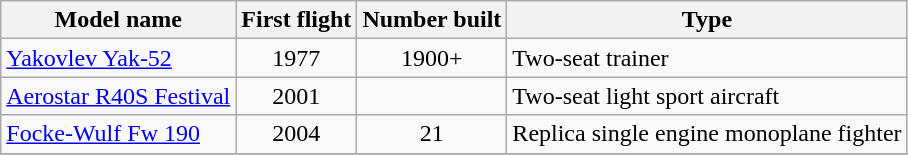<table class="wikitable sortable">
<tr>
<th>Model name</th>
<th>First flight</th>
<th>Number built</th>
<th>Type</th>
</tr>
<tr>
<td align=left><a href='#'>Yakovlev Yak-52</a></td>
<td align=center>1977</td>
<td align=center>1900+</td>
<td align=left>Two-seat trainer</td>
</tr>
<tr>
<td align=left><a href='#'>Aerostar R40S Festival</a></td>
<td align=center>2001</td>
<td align=center></td>
<td align=left>Two-seat light sport aircraft</td>
</tr>
<tr>
<td align=left><a href='#'>Focke-Wulf Fw 190</a></td>
<td align=center>2004</td>
<td align=center>21</td>
<td align=left>Replica single engine monoplane fighter</td>
</tr>
<tr>
</tr>
</table>
